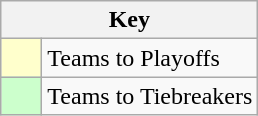<table class="wikitable" style="text-align: center;">
<tr>
<th colspan=2>Key</th>
</tr>
<tr>
<td style="background:#ffffcc; width:20px;"></td>
<td align=left>Teams to Playoffs</td>
</tr>
<tr>
<td style="background:#ccffcc; width:20px;"></td>
<td align=left>Teams to Tiebreakers</td>
</tr>
</table>
